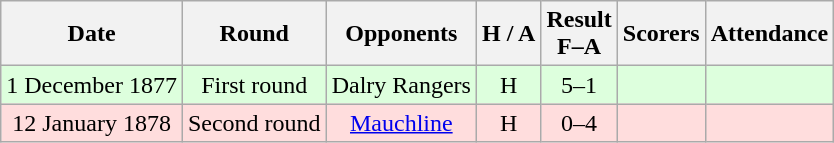<table class="wikitable" style="text-align:center">
<tr>
<th>Date</th>
<th>Round</th>
<th>Opponents</th>
<th>H / A</th>
<th>Result<br>F–A</th>
<th>Scorers</th>
<th>Attendance</th>
</tr>
<tr bgcolor=#ddffdd>
<td>1 December 1877</td>
<td>First round</td>
<td>Dalry Rangers</td>
<td>H</td>
<td>5–1</td>
<td></td>
<td></td>
</tr>
<tr bgcolor=#ffdddd>
<td>12 January 1878</td>
<td>Second round</td>
<td><a href='#'>Mauchline</a></td>
<td>H</td>
<td>0–4</td>
<td></td>
<td></td>
</tr>
</table>
